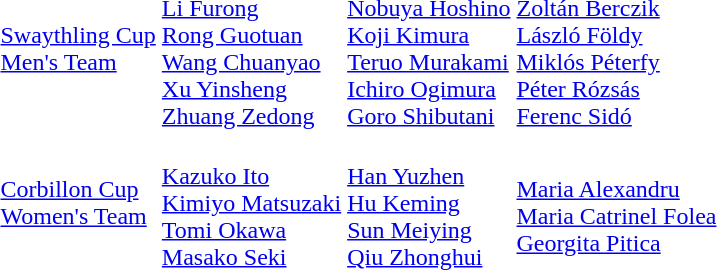<table>
<tr>
<td><a href='#'>Swaythling Cup<br>Men's Team</a></td>
<td><br><a href='#'>Li Furong</a><br><a href='#'>Rong Guotuan</a><br><a href='#'>Wang Chuanyao</a><br><a href='#'>Xu Yinsheng</a><br><a href='#'>Zhuang Zedong</a></td>
<td><br><a href='#'>Nobuya Hoshino</a><br><a href='#'>Koji Kimura</a><br><a href='#'>Teruo Murakami</a><br><a href='#'>Ichiro Ogimura</a><br><a href='#'>Goro Shibutani</a></td>
<td><br><a href='#'>Zoltán Berczik</a><br><a href='#'>László Földy</a><br><a href='#'>Miklós Péterfy</a><br><a href='#'>Péter Rózsás</a><br><a href='#'>Ferenc Sidó</a></td>
</tr>
<tr>
<td><a href='#'>Corbillon Cup<br>Women's Team</a></td>
<td><br><a href='#'>Kazuko Ito</a><br><a href='#'>Kimiyo Matsuzaki</a><br><a href='#'>Tomi Okawa</a><br><a href='#'>Masako Seki</a></td>
<td><br><a href='#'>Han Yuzhen</a><br><a href='#'>Hu Keming</a><br><a href='#'>Sun Meiying</a><br><a href='#'>Qiu Zhonghui</a></td>
<td><br><a href='#'>Maria Alexandru</a><br><a href='#'>Maria Catrinel Folea</a><br><a href='#'>Georgita Pitica</a></td>
</tr>
</table>
